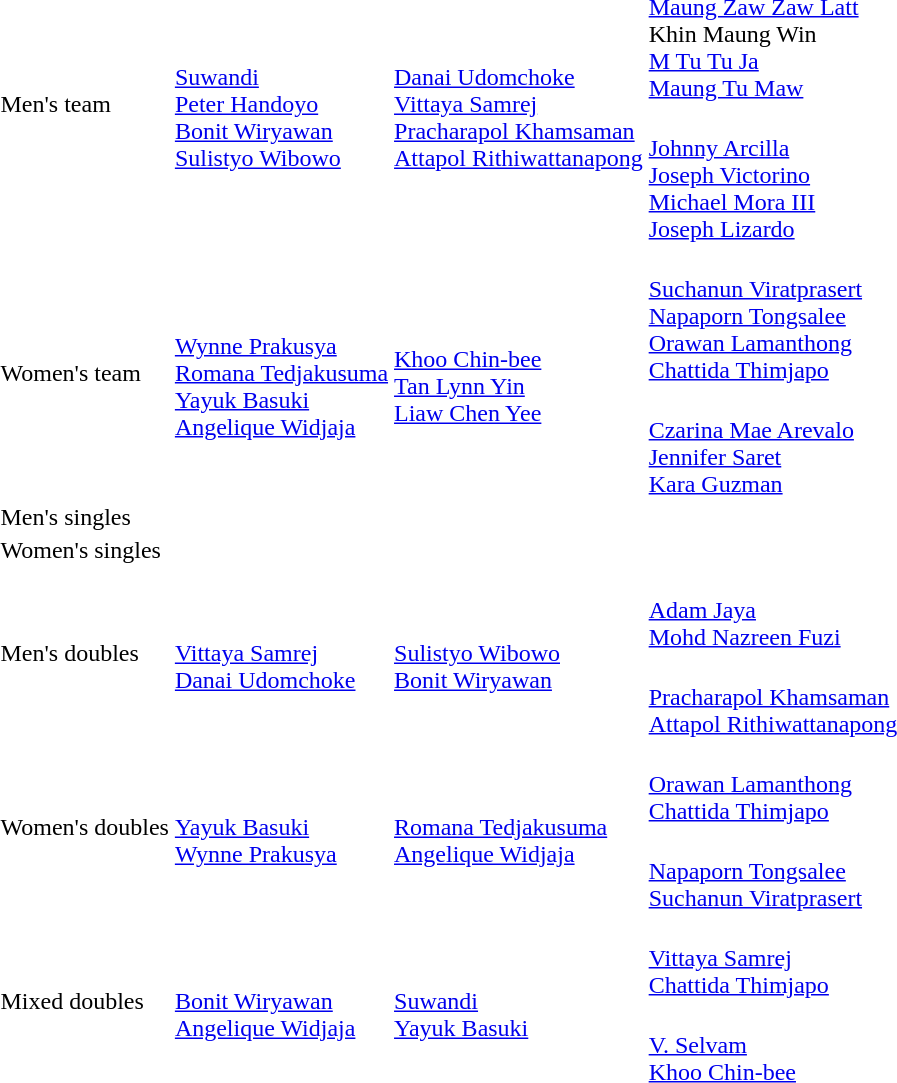<table>
<tr>
<td rowspan="2">Men's team</td>
<td rowspan="2"> <br><a href='#'>Suwandi</a> <br><a href='#'>Peter Handoyo</a> <br><a href='#'>Bonit Wiryawan</a> <br><a href='#'>Sulistyo Wibowo</a></td>
<td rowspan="2"> <br><a href='#'>Danai Udomchoke</a> <br><a href='#'>Vittaya Samrej</a> <br><a href='#'>Pracharapol Khamsaman</a> <br><a href='#'>Attapol Rithiwattanapong</a></td>
<td> <br><a href='#'>Maung Zaw Zaw Latt</a> <br>Khin Maung Win <br><a href='#'>M Tu Tu Ja</a> <br><a href='#'>Maung Tu Maw</a></td>
</tr>
<tr>
<td> <br><a href='#'>Johnny Arcilla</a> <br><a href='#'>Joseph Victorino</a> <br><a href='#'>Michael Mora III</a> <br><a href='#'>Joseph Lizardo</a></td>
</tr>
<tr>
<td rowspan="2">Women's team</td>
<td rowspan="2"> <br><a href='#'>Wynne Prakusya</a> <br><a href='#'>Romana Tedjakusuma</a> <br><a href='#'>Yayuk Basuki</a> <br><a href='#'>Angelique Widjaja</a></td>
<td rowspan="2"> <br><a href='#'>Khoo Chin-bee</a> <br><a href='#'>Tan Lynn Yin</a> <br><a href='#'>Liaw Chen Yee</a><br></td>
<td> <br><a href='#'>Suchanun Viratprasert</a> <br><a href='#'>Napaporn Tongsalee</a> <br><a href='#'>Orawan Lamanthong</a> <br><a href='#'>Chattida Thimjapo</a></td>
</tr>
<tr>
<td> <br><a href='#'>Czarina Mae Arevalo</a> <br><a href='#'>Jennifer Saret</a> <br><a href='#'>Kara Guzman</a></td>
</tr>
<tr>
<td rowspan="2">Men's singles</td>
<td rowspan="2"></td>
<td rowspan="2"></td>
<td></td>
</tr>
<tr>
<td></td>
</tr>
<tr>
<td rowspan="2">Women's singles</td>
<td rowspan="2"></td>
<td rowspan="2"></td>
<td></td>
</tr>
<tr>
<td></td>
</tr>
<tr>
<td rowspan="2">Men's doubles</td>
<td rowspan="2"> <br> <a href='#'>Vittaya Samrej</a> <br> <a href='#'>Danai Udomchoke</a></td>
<td rowspan="2"> <br> <a href='#'>Sulistyo Wibowo</a> <br> <a href='#'>Bonit Wiryawan</a></td>
<td> <br> <a href='#'>Adam Jaya</a> <br> <a href='#'>Mohd Nazreen Fuzi</a></td>
</tr>
<tr>
<td> <br> <a href='#'>Pracharapol Khamsaman</a> <br> <a href='#'>Attapol Rithiwattanapong</a></td>
</tr>
<tr>
<td rowspan="2">Women's doubles</td>
<td rowspan="2"> <br> <a href='#'>Yayuk Basuki</a> <br> <a href='#'>Wynne Prakusya</a></td>
<td rowspan="2"> <br> <a href='#'>Romana Tedjakusuma</a> <br> <a href='#'>Angelique Widjaja</a></td>
<td> <br> <a href='#'>Orawan Lamanthong</a> <br> <a href='#'>Chattida Thimjapo</a></td>
</tr>
<tr>
<td> <br> <a href='#'>Napaporn Tongsalee</a> <br> <a href='#'>Suchanun Viratprasert</a></td>
</tr>
<tr>
<td rowspan="2">Mixed doubles</td>
<td rowspan="2"> <br> <a href='#'>Bonit Wiryawan</a> <br> <a href='#'>Angelique Widjaja</a></td>
<td rowspan="2"> <br> <a href='#'>Suwandi</a> <br> <a href='#'>Yayuk Basuki</a></td>
<td> <br> <a href='#'>Vittaya Samrej</a> <br> <a href='#'>Chattida Thimjapo</a></td>
</tr>
<tr>
<td> <br> <a href='#'>V. Selvam</a> <br> <a href='#'>Khoo Chin-bee</a></td>
</tr>
</table>
